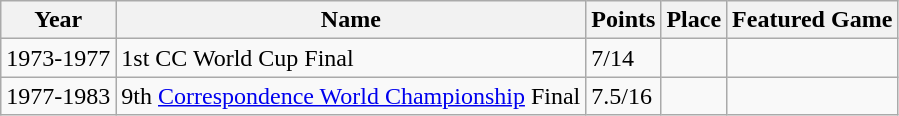<table class="wikitable">
<tr>
<th>Year</th>
<th>Name</th>
<th>Points</th>
<th>Place</th>
<th>Featured Game</th>
</tr>
<tr>
<td>1973-1977</td>
<td>1st CC World Cup Final</td>
<td>7/14</td>
<td></td>
<td></td>
</tr>
<tr>
<td>1977-1983</td>
<td>9th <a href='#'>Correspondence World Championship</a> Final</td>
<td>7.5/16</td>
<td></td>
<td></td>
</tr>
</table>
